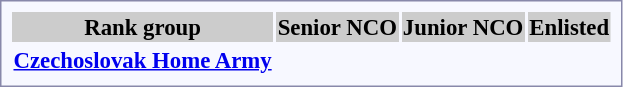<table style="border:1px solid #8888aa; background-color:#f7f8ff; padding:5px; font-size:95%; margin: 0px 12px 12px 0px;">
<tr style="background-color:#CCCCCC; text-align:center;">
<th>Rank group</th>
<th colspan=6>Senior NCO</th>
<th colspan=4>Junior NCO</th>
<th colspan=4>Enlisted</th>
</tr>
<tr style="text-align:center;">
<td rowspan=2><strong> <a href='#'>Czechoslovak Home Army</a></strong> </td>
<td colspan=2></td>
<td colspan=2></td>
<td colspan=2></td>
<td colspan=2></td>
<td colspan=2></td>
<td colspan=2></td>
<td colspan=2></td>
</tr>
<tr style="text-align:center;">
<td colspan=2></td>
<td colspan=2></td>
<td colspan=2></td>
<td colspan=2></td>
<td colspan=2></td>
<td colspan=2></td>
<td colspan=2></td>
</tr>
</table>
